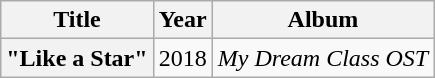<table class="wikitable plainrowheaders" style="text-align:center">
<tr>
<th scope="col">Title</th>
<th scope="col">Year</th>
<th>Album</th>
</tr>
<tr>
<th scope="row">"Like a Star" <br></th>
<td>2018</td>
<td><em>My Dream Class OST</em></td>
</tr>
</table>
